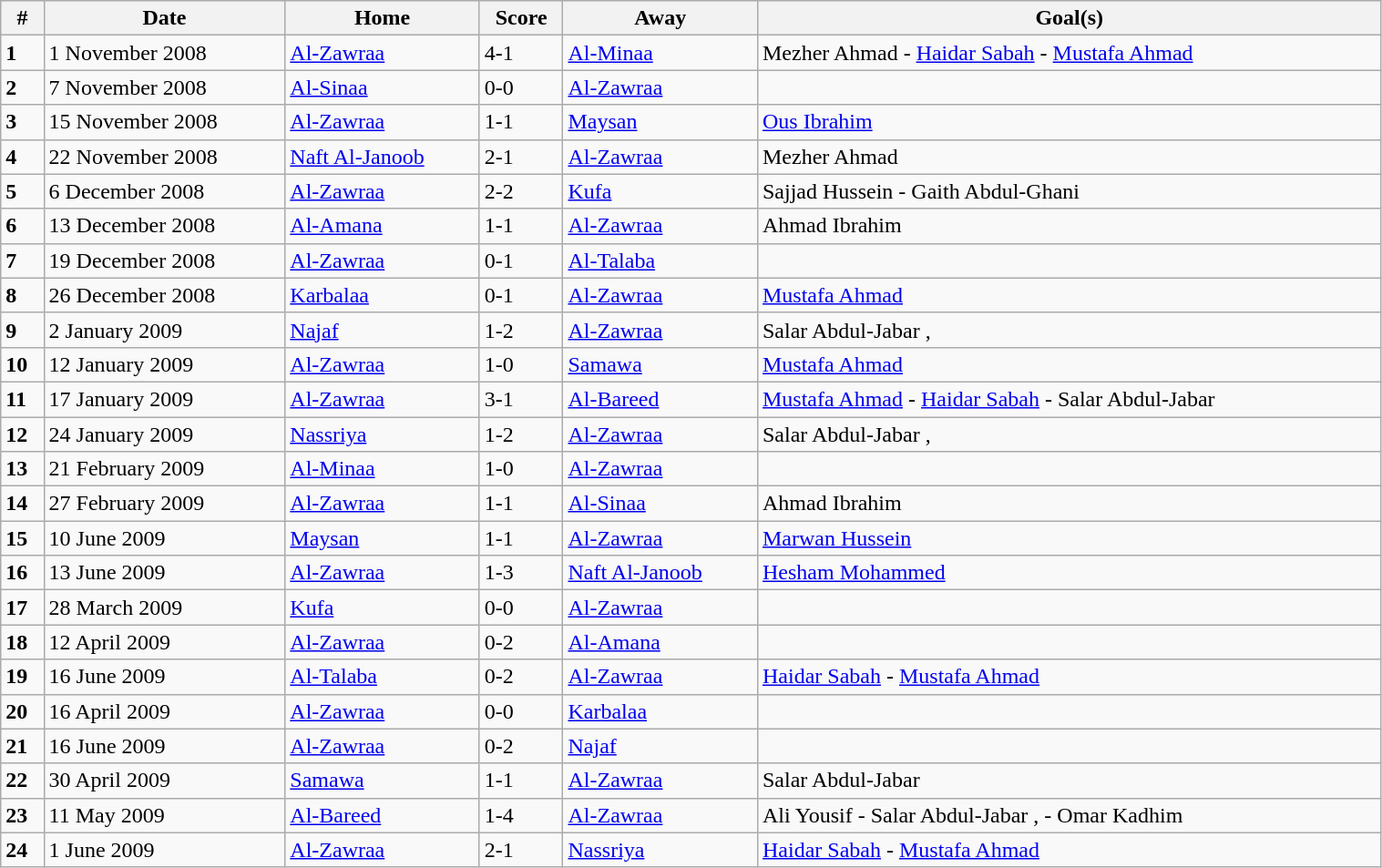<table class="wikitable" width="80%">
<tr>
<th>#</th>
<th>Date</th>
<th>Home</th>
<th>Score</th>
<th>Away</th>
<th>Goal(s)</th>
</tr>
<tr>
<td><strong>1</strong></td>
<td>1 November 2008</td>
<td><a href='#'>Al-Zawraa</a></td>
<td>4-1</td>
<td><a href='#'>Al-Minaa</a></td>
<td>Mezher Ahmad   - <a href='#'>Haidar Sabah</a>  - <a href='#'>Mustafa Ahmad</a> </td>
</tr>
<tr>
<td><strong>2</strong></td>
<td>7 November 2008</td>
<td><a href='#'>Al-Sinaa</a></td>
<td>0-0</td>
<td><a href='#'>Al-Zawraa</a></td>
<td></td>
</tr>
<tr>
<td><strong>3</strong></td>
<td>15 November 2008</td>
<td><a href='#'>Al-Zawraa</a></td>
<td>1-1</td>
<td><a href='#'>Maysan</a></td>
<td><a href='#'>Ous Ibrahim</a> </td>
</tr>
<tr>
<td><strong>4</strong></td>
<td>22 November 2008</td>
<td><a href='#'>Naft Al-Janoob</a></td>
<td>2-1</td>
<td><a href='#'>Al-Zawraa</a></td>
<td>Mezher Ahmad </td>
</tr>
<tr>
<td><strong>5</strong></td>
<td>6 December 2008</td>
<td><a href='#'>Al-Zawraa</a></td>
<td>2-2</td>
<td><a href='#'>Kufa</a></td>
<td>Sajjad Hussein  - Gaith Abdul-Ghani </td>
</tr>
<tr>
<td><strong>6</strong></td>
<td>13 December 2008</td>
<td><a href='#'>Al-Amana</a></td>
<td>1-1</td>
<td><a href='#'>Al-Zawraa</a></td>
<td>Ahmad Ibrahim </td>
</tr>
<tr>
<td><strong>7</strong></td>
<td>19 December 2008</td>
<td><a href='#'>Al-Zawraa</a></td>
<td>0-1</td>
<td><a href='#'>Al-Talaba</a></td>
<td></td>
</tr>
<tr>
<td><strong>8</strong></td>
<td>26 December 2008</td>
<td><a href='#'>Karbalaa</a></td>
<td>0-1</td>
<td><a href='#'>Al-Zawraa</a></td>
<td><a href='#'>Mustafa Ahmad</a> </td>
</tr>
<tr>
<td><strong>9</strong></td>
<td>2 January 2009</td>
<td><a href='#'>Najaf</a></td>
<td>1-2</td>
<td><a href='#'>Al-Zawraa</a></td>
<td>Salar Abdul-Jabar , </td>
</tr>
<tr>
<td><strong>10</strong></td>
<td>12 January 2009</td>
<td><a href='#'>Al-Zawraa</a></td>
<td>1-0</td>
<td><a href='#'>Samawa</a></td>
<td><a href='#'>Mustafa Ahmad</a> </td>
</tr>
<tr>
<td><strong>11</strong></td>
<td>17 January 2009</td>
<td><a href='#'>Al-Zawraa</a></td>
<td>3-1</td>
<td><a href='#'>Al-Bareed</a></td>
<td><a href='#'>Mustafa Ahmad</a>  - <a href='#'>Haidar Sabah</a>  - Salar Abdul-Jabar </td>
</tr>
<tr>
<td><strong>12</strong></td>
<td>24 January 2009</td>
<td><a href='#'>Nassriya</a></td>
<td>1-2</td>
<td><a href='#'>Al-Zawraa</a></td>
<td>Salar Abdul-Jabar , </td>
</tr>
<tr>
<td><strong>13</strong></td>
<td>21 February 2009</td>
<td><a href='#'>Al-Minaa</a></td>
<td>1-0</td>
<td><a href='#'>Al-Zawraa</a></td>
<td></td>
</tr>
<tr>
<td><strong>14</strong></td>
<td>27 February 2009</td>
<td><a href='#'>Al-Zawraa</a></td>
<td>1-1</td>
<td><a href='#'>Al-Sinaa</a></td>
<td>Ahmad Ibrahim </td>
</tr>
<tr>
<td><strong>15</strong></td>
<td>10 June 2009</td>
<td><a href='#'>Maysan</a></td>
<td>1-1</td>
<td><a href='#'>Al-Zawraa</a></td>
<td><a href='#'>Marwan Hussein</a> </td>
</tr>
<tr>
<td><strong>16</strong></td>
<td>13 June 2009</td>
<td><a href='#'>Al-Zawraa</a></td>
<td>1-3</td>
<td><a href='#'>Naft Al-Janoob</a></td>
<td><a href='#'>Hesham Mohammed</a> </td>
</tr>
<tr>
<td><strong>17</strong></td>
<td>28 March 2009</td>
<td><a href='#'>Kufa</a></td>
<td>0-0</td>
<td><a href='#'>Al-Zawraa</a></td>
<td></td>
</tr>
<tr>
<td><strong>18</strong></td>
<td>12 April 2009</td>
<td><a href='#'>Al-Zawraa</a></td>
<td>0-2</td>
<td><a href='#'>Al-Amana</a></td>
<td></td>
</tr>
<tr>
<td><strong>19</strong></td>
<td>16 June 2009</td>
<td><a href='#'>Al-Talaba</a></td>
<td>0-2</td>
<td><a href='#'>Al-Zawraa</a></td>
<td><a href='#'>Haidar Sabah</a>  - <a href='#'>Mustafa Ahmad</a> </td>
</tr>
<tr>
<td><strong>20</strong></td>
<td>16 April 2009</td>
<td><a href='#'>Al-Zawraa</a></td>
<td>0-0</td>
<td><a href='#'>Karbalaa</a></td>
<td></td>
</tr>
<tr>
<td><strong>21</strong></td>
<td>16 June 2009</td>
<td><a href='#'>Al-Zawraa</a></td>
<td>0-2</td>
<td><a href='#'>Najaf</a></td>
<td></td>
</tr>
<tr>
<td><strong>22</strong></td>
<td>30 April 2009</td>
<td><a href='#'>Samawa</a></td>
<td>1-1</td>
<td><a href='#'>Al-Zawraa</a></td>
<td>Salar Abdul-Jabar </td>
</tr>
<tr>
<td><strong>23</strong></td>
<td>11 May 2009</td>
<td><a href='#'>Al-Bareed</a></td>
<td>1-4</td>
<td><a href='#'>Al-Zawraa</a></td>
<td>Ali Yousif  - Salar Abdul-Jabar ,  - Omar Kadhim </td>
</tr>
<tr>
<td><strong>24</strong></td>
<td>1 June 2009</td>
<td><a href='#'>Al-Zawraa</a></td>
<td>2-1</td>
<td><a href='#'>Nassriya</a></td>
<td><a href='#'>Haidar Sabah</a>  - <a href='#'>Mustafa Ahmad</a> </td>
</tr>
</table>
